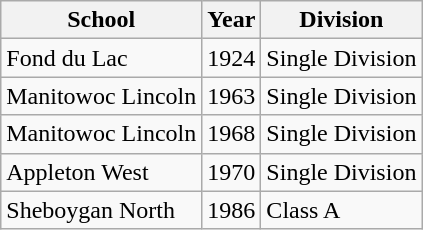<table class="wikitable">
<tr>
<th>School</th>
<th>Year</th>
<th>Division</th>
</tr>
<tr>
<td>Fond du Lac</td>
<td>1924</td>
<td>Single Division</td>
</tr>
<tr>
<td>Manitowoc Lincoln</td>
<td>1963</td>
<td>Single Division</td>
</tr>
<tr>
<td>Manitowoc Lincoln</td>
<td>1968</td>
<td>Single Division</td>
</tr>
<tr>
<td>Appleton West</td>
<td>1970</td>
<td>Single Division</td>
</tr>
<tr>
<td>Sheboygan North</td>
<td>1986</td>
<td>Class A</td>
</tr>
</table>
